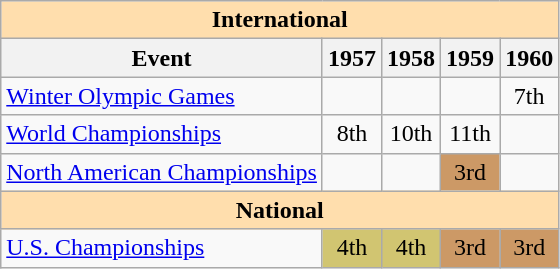<table class="wikitable" style="text-align:center">
<tr>
<th style="background-color: #ffdead; " colspan=5 align=center><strong>International</strong></th>
</tr>
<tr>
<th>Event</th>
<th>1957</th>
<th>1958</th>
<th>1959</th>
<th>1960</th>
</tr>
<tr>
<td align=left><a href='#'>Winter Olympic Games</a></td>
<td></td>
<td></td>
<td></td>
<td>7th</td>
</tr>
<tr>
<td align=left><a href='#'>World Championships</a></td>
<td>8th</td>
<td>10th</td>
<td>11th</td>
<td></td>
</tr>
<tr>
<td align=left><a href='#'>North American Championships</a></td>
<td></td>
<td></td>
<td bgcolor=cc9966>3rd</td>
<td></td>
</tr>
<tr>
<th style="background-color: #ffdead; " colspan=5 align=center><strong>National</strong></th>
</tr>
<tr>
<td align=left><a href='#'>U.S. Championships</a></td>
<td bgcolor=d1c571>4th</td>
<td bgcolor=d1c571>4th</td>
<td bgcolor=cc9966>3rd</td>
<td bgcolor=cc9966>3rd</td>
</tr>
</table>
